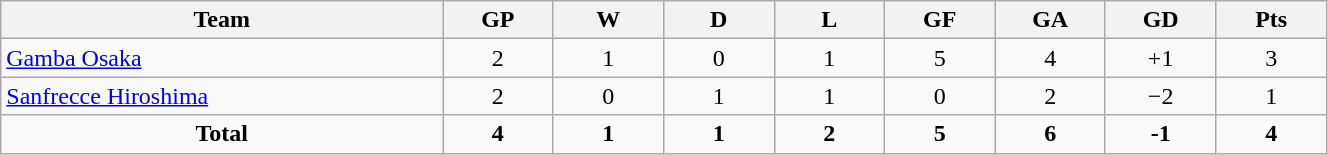<table width=70% class="wikitable" style="text-align:center">
<tr>
<th width=20%>Team</th>
<th width=5%>GP</th>
<th width=5%>W</th>
<th width=5%>D</th>
<th width=5%>L</th>
<th width=5%>GF</th>
<th width=5%>GA</th>
<th width=5%>GD</th>
<th width=5%>Pts</th>
</tr>
<tr>
<td align=left> <a href='#'>Gamba Osaka</a></td>
<td>2</td>
<td>1</td>
<td>0</td>
<td>1</td>
<td>5</td>
<td>4</td>
<td>+1</td>
<td>3</td>
</tr>
<tr>
<td align=left> <a href='#'>Sanfrecce Hiroshima</a></td>
<td>2</td>
<td>0</td>
<td>1</td>
<td>1</td>
<td>0</td>
<td>2</td>
<td>−2</td>
<td>1</td>
</tr>
<tr style="font-weight:bold">
<td>Total</td>
<td>4</td>
<td>1</td>
<td>1</td>
<td>2</td>
<td>5</td>
<td>6</td>
<td>-1</td>
<td>4</td>
</tr>
</table>
